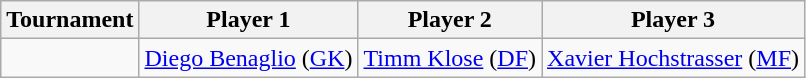<table class="wikitable">
<tr>
<th>Tournament</th>
<th>Player 1</th>
<th>Player 2</th>
<th>Player 3</th>
</tr>
<tr>
<td></td>
<td><a href='#'>Diego Benaglio</a> (<a href='#'>GK</a>)</td>
<td><a href='#'>Timm Klose</a> (<a href='#'>DF</a>)</td>
<td><a href='#'>Xavier Hochstrasser</a> (<a href='#'>MF</a>)</td>
</tr>
</table>
